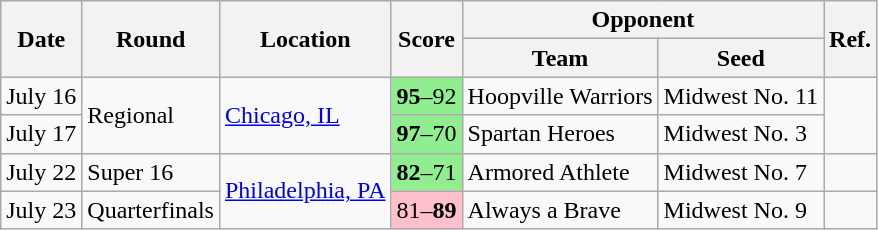<table class="wikitable">
<tr>
<th rowspan=2>Date</th>
<th rowspan=2>Round</th>
<th rowspan=2>Location</th>
<th rowspan=2>Score</th>
<th colspan=2>Opponent</th>
<th rowspan=2>Ref.</th>
</tr>
<tr>
<th>Team</th>
<th>Seed</th>
</tr>
<tr>
<td>July 16</td>
<td rowspan=2>Regional</td>
<td rowspan=2><a href='#'>Chicago, IL</a></td>
<td bgcolor=lightgreen><strong>95</strong>–92</td>
<td>Hoopville Warriors</td>
<td>Midwest No. 11</td>
<td rowspan=2></td>
</tr>
<tr>
<td>July 17</td>
<td bgcolor=lightgreen><strong>97</strong>–70</td>
<td>Spartan Heroes</td>
<td>Midwest No. 3</td>
</tr>
<tr>
<td>July 22</td>
<td>Super 16</td>
<td rowspan=2><a href='#'>Philadelphia, PA</a></td>
<td bgcolor=lightgreen><strong>82</strong>–71</td>
<td>Armored Athlete</td>
<td>Midwest No. 7</td>
<td></td>
</tr>
<tr>
<td>July 23</td>
<td>Quarterfinals</td>
<td bgcolor=pink>81–<strong>89</strong></td>
<td>Always a Brave</td>
<td>Midwest No. 9</td>
<td></td>
</tr>
</table>
